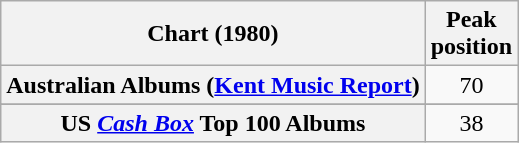<table class="wikitable sortable plainrowheaders" style="text-align:center;">
<tr>
<th scope="col">Chart (1980)</th>
<th scope="col">Peak<br>position</th>
</tr>
<tr>
<th scope="row">Australian Albums (<a href='#'>Kent Music Report</a>)</th>
<td>70</td>
</tr>
<tr>
</tr>
<tr>
</tr>
<tr>
</tr>
<tr>
</tr>
<tr>
</tr>
<tr>
<th scope="row">US <em><a href='#'>Cash Box</a></em> Top 100 Albums</th>
<td align="center">38</td>
</tr>
</table>
